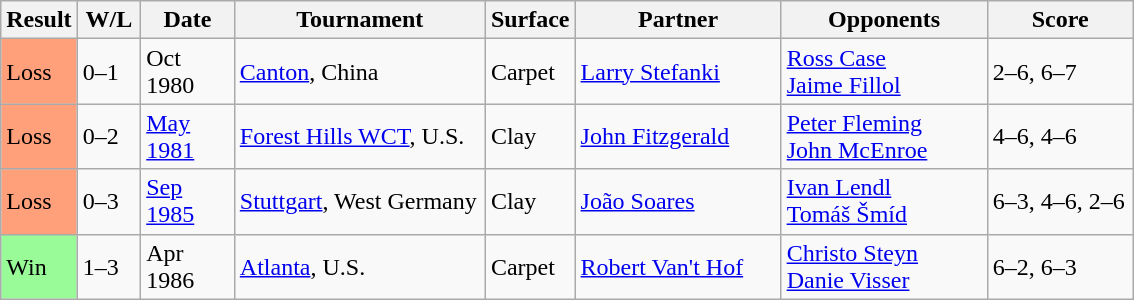<table class="sortable wikitable">
<tr>
<th style="width:40px">Result</th>
<th style="width:35px" class="unsortable">W/L</th>
<th style="width:55px">Date</th>
<th style="width:160px">Tournament</th>
<th style="width:50px">Surface</th>
<th style="width:130px">Partner</th>
<th style="width:130px">Opponents</th>
<th style="width:90px" class="unsortable">Score</th>
</tr>
<tr>
<td style="background:#ffa07a;">Loss</td>
<td>0–1</td>
<td>Oct 1980</td>
<td><a href='#'>Canton</a>, China</td>
<td>Carpet</td>
<td> <a href='#'>Larry Stefanki</a></td>
<td> <a href='#'>Ross Case</a> <br>  <a href='#'>Jaime Fillol</a></td>
<td>2–6, 6–7</td>
</tr>
<tr>
<td style="background:#ffa07a;">Loss</td>
<td>0–2</td>
<td><a href='#'>May 1981</a></td>
<td><a href='#'>Forest Hills WCT</a>, U.S.</td>
<td>Clay</td>
<td> <a href='#'>John Fitzgerald</a></td>
<td> <a href='#'>Peter Fleming</a> <br>  <a href='#'>John McEnroe</a></td>
<td>4–6, 4–6</td>
</tr>
<tr>
<td style="background:#ffa07a;">Loss</td>
<td>0–3</td>
<td><a href='#'>Sep 1985</a></td>
<td><a href='#'>Stuttgart</a>, West Germany</td>
<td>Clay</td>
<td> <a href='#'>João Soares</a></td>
<td> <a href='#'>Ivan Lendl</a> <br>  <a href='#'>Tomáš Šmíd</a></td>
<td>6–3, 4–6, 2–6</td>
</tr>
<tr>
<td style="background:#98fb98;">Win</td>
<td>1–3</td>
<td>Apr 1986</td>
<td><a href='#'>Atlanta</a>, U.S.</td>
<td>Carpet</td>
<td> <a href='#'>Robert Van't Hof</a></td>
<td> <a href='#'>Christo Steyn</a> <br>  <a href='#'>Danie Visser</a></td>
<td>6–2, 6–3</td>
</tr>
</table>
